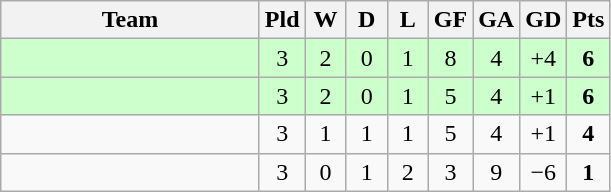<table class="wikitable" style="text-align: center;">
<tr>
<th width=165>Team</th>
<th width=20>Pld</th>
<th width=20>W</th>
<th width=20>D</th>
<th width=20>L</th>
<th width=20>GF</th>
<th width=20>GA</th>
<th width=20>GD</th>
<th width=20>Pts</th>
</tr>
<tr bgcolor=ccffcc>
<td style="text-align:left;"></td>
<td>3</td>
<td>2</td>
<td>0</td>
<td>1</td>
<td>8</td>
<td>4</td>
<td>+4</td>
<td><strong>6</strong></td>
</tr>
<tr bgcolor=ccffcc>
<td style="text-align:left;"></td>
<td>3</td>
<td>2</td>
<td>0</td>
<td>1</td>
<td>5</td>
<td>4</td>
<td>+1</td>
<td><strong>6</strong></td>
</tr>
<tr>
<td style="text-align:left;"></td>
<td>3</td>
<td>1</td>
<td>1</td>
<td>1</td>
<td>5</td>
<td>4</td>
<td>+1</td>
<td><strong>4</strong></td>
</tr>
<tr>
<td style="text-align:left;"></td>
<td>3</td>
<td>0</td>
<td>1</td>
<td>2</td>
<td>3</td>
<td>9</td>
<td>−6</td>
<td><strong>1</strong></td>
</tr>
</table>
